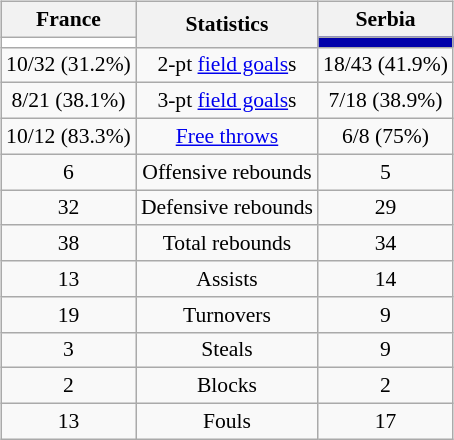<table style="width:100%;">
<tr>
<td valign=top align=right width=33%><br>













</td>
<td style="vertical-align:top; align:center; width:33%;"><br><table style="width:100%;">
<tr>
<td style="width=50%;"></td>
<td></td>
<td style="width=50%;"></td>
</tr>
</table>
<table class="wikitable" style="font-size:90%; text-align:center; margin:auto;" align=center>
<tr>
<th>France</th>
<th rowspan=2>Statistics</th>
<th>Serbia</th>
</tr>
<tr>
<td style="background:#FFFFFF;"></td>
<td style="background:#0000AA;"></td>
</tr>
<tr>
<td>10/32 (31.2%)</td>
<td>2-pt <a href='#'>field goals</a>s</td>
<td>18/43 (41.9%)</td>
</tr>
<tr>
<td>8/21 (38.1%)</td>
<td>3-pt <a href='#'>field goals</a>s</td>
<td>7/18 (38.9%)</td>
</tr>
<tr>
<td>10/12 (83.3%)</td>
<td><a href='#'>Free throws</a></td>
<td>6/8 (75%)</td>
</tr>
<tr>
<td>6</td>
<td>Offensive rebounds</td>
<td>5</td>
</tr>
<tr>
<td>32</td>
<td>Defensive rebounds</td>
<td>29</td>
</tr>
<tr>
<td>38</td>
<td>Total rebounds</td>
<td>34</td>
</tr>
<tr>
<td>13</td>
<td>Assists</td>
<td>14</td>
</tr>
<tr>
<td>19</td>
<td>Turnovers</td>
<td>9</td>
</tr>
<tr>
<td>3</td>
<td>Steals</td>
<td>9</td>
</tr>
<tr>
<td>2</td>
<td>Blocks</td>
<td>2</td>
</tr>
<tr>
<td>13</td>
<td>Fouls</td>
<td>17</td>
</tr>
</table>
</td>
<td style="vertical-align:top; align:left; width:33%;"><br>













</td>
</tr>
</table>
